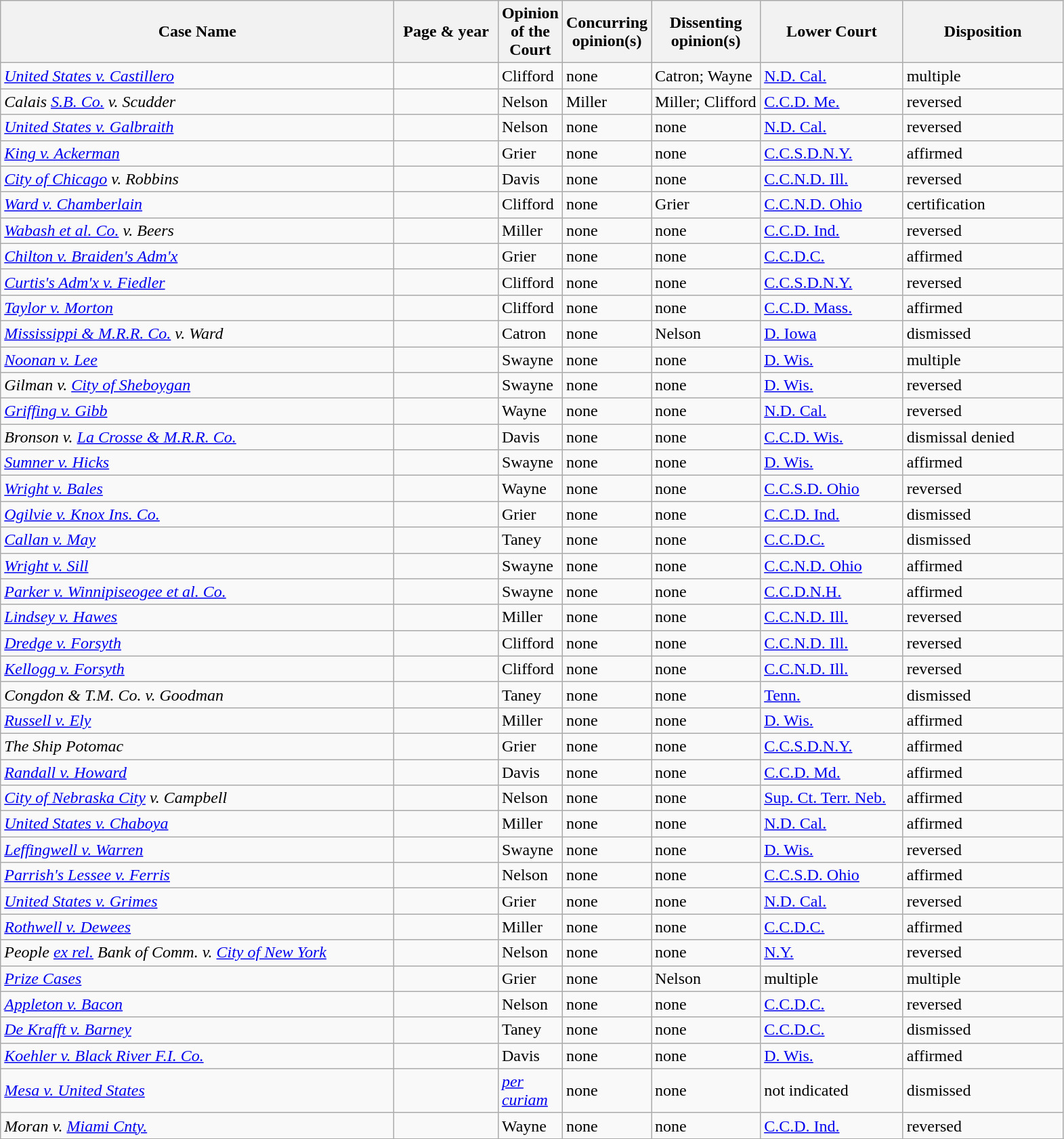<table class="wikitable sortable">
<tr>
<th scope="col" style="width: 380px;">Case Name</th>
<th scope="col" style="width: 95px;">Page & year</th>
<th scope="col" style="width: 10px;">Opinion of the Court</th>
<th scope="col" style="width: 10px;">Concurring opinion(s)</th>
<th scope="col" style="width: 100px;">Dissenting opinion(s)</th>
<th scope="col" style="width: 133px;">Lower Court</th>
<th scope="col" style="width: 150px;">Disposition</th>
</tr>
<tr>
<td><em><a href='#'>United States v. Castillero</a></em></td>
<td align="right"></td>
<td>Clifford</td>
<td>none</td>
<td>Catron; Wayne</td>
<td><a href='#'>N.D. Cal.</a></td>
<td>multiple</td>
</tr>
<tr>
<td><em>Calais <a href='#'>S.B. Co.</a> v. Scudder</em></td>
<td align="right"></td>
<td>Nelson</td>
<td>Miller</td>
<td>Miller; Clifford</td>
<td><a href='#'>C.C.D. Me.</a></td>
<td>reversed</td>
</tr>
<tr>
<td><em><a href='#'>United States v. Galbraith</a></em></td>
<td align="right"></td>
<td>Nelson</td>
<td>none</td>
<td>none</td>
<td><a href='#'>N.D. Cal.</a></td>
<td>reversed</td>
</tr>
<tr>
<td><em><a href='#'>King v. Ackerman</a></em></td>
<td align="right"></td>
<td>Grier</td>
<td>none</td>
<td>none</td>
<td><a href='#'>C.C.S.D.N.Y.</a></td>
<td>affirmed</td>
</tr>
<tr>
<td><em><a href='#'>City of Chicago</a> v. Robbins</em></td>
<td align="right"></td>
<td>Davis</td>
<td>none</td>
<td>none</td>
<td><a href='#'>C.C.N.D. Ill.</a></td>
<td>reversed</td>
</tr>
<tr>
<td><em><a href='#'>Ward v. Chamberlain</a></em></td>
<td align="right"></td>
<td>Clifford</td>
<td>none</td>
<td>Grier</td>
<td><a href='#'>C.C.N.D. Ohio</a></td>
<td>certification</td>
</tr>
<tr>
<td><em><a href='#'>Wabash et al. Co.</a> v. Beers</em></td>
<td align="right"></td>
<td>Miller</td>
<td>none</td>
<td>none</td>
<td><a href='#'>C.C.D. Ind.</a></td>
<td>reversed</td>
</tr>
<tr>
<td><em><a href='#'>Chilton v. Braiden's Adm'x</a></em></td>
<td align="right"></td>
<td>Grier</td>
<td>none</td>
<td>none</td>
<td><a href='#'>C.C.D.C.</a></td>
<td>affirmed</td>
</tr>
<tr>
<td><em><a href='#'>Curtis's Adm'x v. Fiedler</a></em></td>
<td align="right"></td>
<td>Clifford</td>
<td>none</td>
<td>none</td>
<td><a href='#'>C.C.S.D.N.Y.</a></td>
<td>reversed</td>
</tr>
<tr>
<td><em><a href='#'>Taylor v. Morton</a></em></td>
<td align="right"></td>
<td>Clifford</td>
<td>none</td>
<td>none</td>
<td><a href='#'>C.C.D. Mass.</a></td>
<td>affirmed</td>
</tr>
<tr>
<td><em><a href='#'>Mississippi & M.R.R. Co.</a> v. Ward</em></td>
<td align="right"></td>
<td>Catron</td>
<td>none</td>
<td>Nelson</td>
<td><a href='#'>D. Iowa</a></td>
<td>dismissed</td>
</tr>
<tr>
<td><em><a href='#'>Noonan v. Lee</a></em></td>
<td align="right"></td>
<td>Swayne</td>
<td>none</td>
<td>none</td>
<td><a href='#'>D. Wis.</a></td>
<td>multiple</td>
</tr>
<tr>
<td><em>Gilman v. <a href='#'>City of Sheboygan</a></em></td>
<td align="right"></td>
<td>Swayne</td>
<td>none</td>
<td>none</td>
<td><a href='#'>D. Wis.</a></td>
<td>reversed</td>
</tr>
<tr>
<td><em><a href='#'>Griffing v. Gibb</a></em></td>
<td align="right"></td>
<td>Wayne</td>
<td>none</td>
<td>none</td>
<td><a href='#'>N.D. Cal.</a></td>
<td>reversed</td>
</tr>
<tr>
<td><em>Bronson v. <a href='#'>La Crosse & M.R.R. Co.</a></em></td>
<td align="right"></td>
<td>Davis</td>
<td>none</td>
<td>none</td>
<td><a href='#'>C.C.D. Wis.</a></td>
<td>dismissal denied</td>
</tr>
<tr>
<td><em><a href='#'>Sumner v. Hicks</a></em></td>
<td align="right"></td>
<td>Swayne</td>
<td>none</td>
<td>none</td>
<td><a href='#'>D. Wis.</a></td>
<td>affirmed</td>
</tr>
<tr>
<td><em><a href='#'>Wright v. Bales</a></em></td>
<td align="right"></td>
<td>Wayne</td>
<td>none</td>
<td>none</td>
<td><a href='#'>C.C.S.D. Ohio</a></td>
<td>reversed</td>
</tr>
<tr>
<td><em><a href='#'>Ogilvie v. Knox Ins. Co.</a></em></td>
<td align="right"></td>
<td>Grier</td>
<td>none</td>
<td>none</td>
<td><a href='#'>C.C.D. Ind.</a></td>
<td>dismissed</td>
</tr>
<tr>
<td><em><a href='#'>Callan v. May</a></em></td>
<td align="right"></td>
<td>Taney</td>
<td>none</td>
<td>none</td>
<td><a href='#'>C.C.D.C.</a></td>
<td>dismissed</td>
</tr>
<tr>
<td><em><a href='#'>Wright v. Sill</a></em></td>
<td align="right"></td>
<td>Swayne</td>
<td>none</td>
<td>none</td>
<td><a href='#'>C.C.N.D. Ohio</a></td>
<td>affirmed</td>
</tr>
<tr>
<td><em><a href='#'>Parker v. Winnipiseogee et al. Co.</a></em></td>
<td align="right"></td>
<td>Swayne</td>
<td>none</td>
<td>none</td>
<td><a href='#'>C.C.D.N.H.</a></td>
<td>affirmed</td>
</tr>
<tr>
<td><em><a href='#'>Lindsey v. Hawes</a></em></td>
<td align="right"></td>
<td>Miller</td>
<td>none</td>
<td>none</td>
<td><a href='#'>C.C.N.D. Ill.</a></td>
<td>reversed</td>
</tr>
<tr>
<td><em><a href='#'>Dredge v. Forsyth</a></em></td>
<td align="right"></td>
<td>Clifford</td>
<td>none</td>
<td>none</td>
<td><a href='#'>C.C.N.D. Ill.</a></td>
<td>reversed</td>
</tr>
<tr>
<td><em><a href='#'>Kellogg v. Forsyth</a></em></td>
<td align="right"></td>
<td>Clifford</td>
<td>none</td>
<td>none</td>
<td><a href='#'>C.C.N.D. Ill.</a></td>
<td>reversed</td>
</tr>
<tr>
<td><em>Congdon & T.M. Co. v. Goodman</em></td>
<td align="right"></td>
<td>Taney</td>
<td>none</td>
<td>none</td>
<td><a href='#'>Tenn.</a></td>
<td>dismissed</td>
</tr>
<tr>
<td><em><a href='#'>Russell v. Ely</a></em></td>
<td align="right"></td>
<td>Miller</td>
<td>none</td>
<td>none</td>
<td><a href='#'>D. Wis.</a></td>
<td>affirmed</td>
</tr>
<tr>
<td><em>The Ship Potomac</em></td>
<td align="right"></td>
<td>Grier</td>
<td>none</td>
<td>none</td>
<td><a href='#'>C.C.S.D.N.Y.</a></td>
<td>affirmed</td>
</tr>
<tr>
<td><em><a href='#'>Randall v. Howard</a></em></td>
<td align="right"></td>
<td>Davis</td>
<td>none</td>
<td>none</td>
<td><a href='#'>C.C.D. Md.</a></td>
<td>affirmed</td>
</tr>
<tr>
<td><em><a href='#'>City of Nebraska City</a> v. Campbell</em></td>
<td align="right"></td>
<td>Nelson</td>
<td>none</td>
<td>none</td>
<td><a href='#'>Sup. Ct. Terr. Neb.</a></td>
<td>affirmed</td>
</tr>
<tr>
<td><em><a href='#'>United States v. Chaboya</a></em></td>
<td align="right"></td>
<td>Miller</td>
<td>none</td>
<td>none</td>
<td><a href='#'>N.D. Cal.</a></td>
<td>affirmed</td>
</tr>
<tr>
<td><em><a href='#'>Leffingwell v. Warren</a></em></td>
<td align="right"></td>
<td>Swayne</td>
<td>none</td>
<td>none</td>
<td><a href='#'>D. Wis.</a></td>
<td>reversed</td>
</tr>
<tr>
<td><em><a href='#'>Parrish's Lessee v. Ferris</a></em></td>
<td align="right"></td>
<td>Nelson</td>
<td>none</td>
<td>none</td>
<td><a href='#'>C.C.S.D. Ohio</a></td>
<td>affirmed</td>
</tr>
<tr>
<td><em><a href='#'>United States v. Grimes</a></em></td>
<td align="right"></td>
<td>Grier</td>
<td>none</td>
<td>none</td>
<td><a href='#'>N.D. Cal.</a></td>
<td>reversed</td>
</tr>
<tr>
<td><em><a href='#'>Rothwell v. Dewees</a></em></td>
<td align="right"></td>
<td>Miller</td>
<td>none</td>
<td>none</td>
<td><a href='#'>C.C.D.C.</a></td>
<td>affirmed</td>
</tr>
<tr>
<td><em>People <a href='#'>ex rel.</a> Bank of Comm. v. <a href='#'>City of New York</a></em></td>
<td align="right"></td>
<td>Nelson</td>
<td>none</td>
<td>none</td>
<td><a href='#'>N.Y.</a></td>
<td>reversed</td>
</tr>
<tr>
<td><em><a href='#'>Prize Cases</a></em></td>
<td align="right"></td>
<td>Grier</td>
<td>none</td>
<td>Nelson</td>
<td>multiple</td>
<td>multiple</td>
</tr>
<tr>
<td><em><a href='#'>Appleton v. Bacon</a></em></td>
<td align="right"></td>
<td>Nelson</td>
<td>none</td>
<td>none</td>
<td><a href='#'>C.C.D.C.</a></td>
<td>reversed</td>
</tr>
<tr>
<td><em><a href='#'>De Krafft v. Barney</a></em></td>
<td align="right"></td>
<td>Taney</td>
<td>none</td>
<td>none</td>
<td><a href='#'>C.C.D.C.</a></td>
<td>dismissed</td>
</tr>
<tr>
<td><em><a href='#'>Koehler v. Black River F.I. Co.</a></em></td>
<td align="right"></td>
<td>Davis</td>
<td>none</td>
<td>none</td>
<td><a href='#'>D. Wis.</a></td>
<td>affirmed</td>
</tr>
<tr>
<td><em><a href='#'>Mesa v. United States</a></em></td>
<td align="right"></td>
<td><em><a href='#'>per curiam</a></em></td>
<td>none</td>
<td>none</td>
<td>not indicated</td>
<td>dismissed</td>
</tr>
<tr>
<td><em>Moran v. <a href='#'>Miami Cnty.</a></em></td>
<td align="right"></td>
<td>Wayne</td>
<td>none</td>
<td>none</td>
<td><a href='#'>C.C.D. Ind.</a></td>
<td>reversed</td>
</tr>
<tr>
</tr>
</table>
